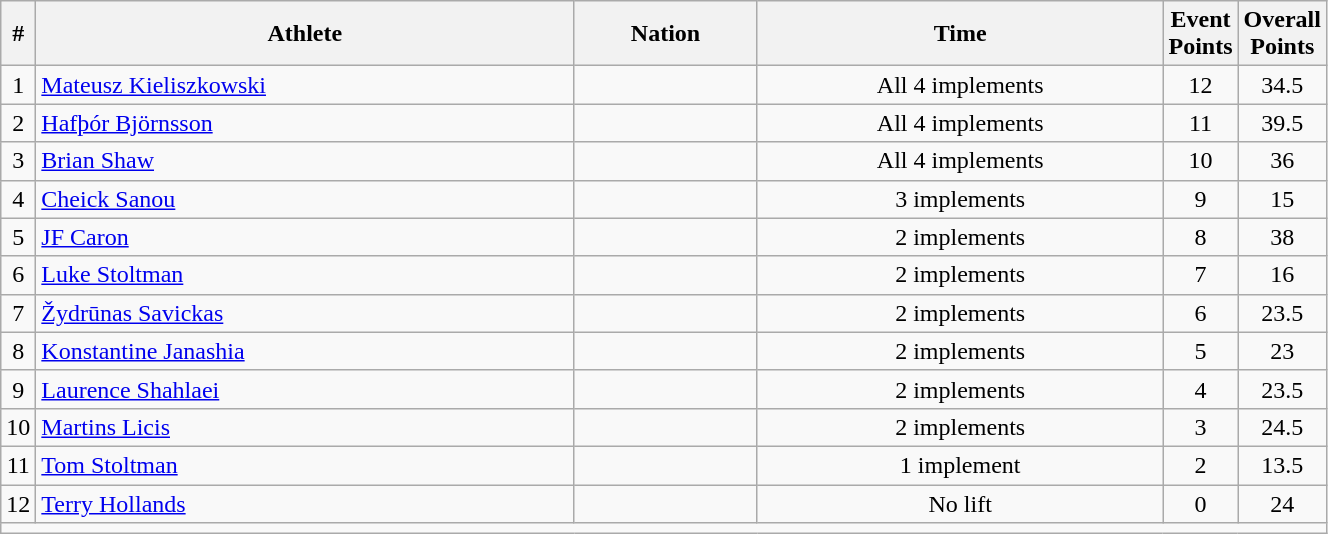<table class="wikitable sortable" style="text-align:center;width: 70%;">
<tr>
<th scope="col" style="width: 10px;">#</th>
<th scope="col">Athlete</th>
<th scope="col">Nation</th>
<th scope="col">Time</th>
<th scope="col" style="width: 10px;">Event Points</th>
<th scope="col" style="width: 10px;">Overall Points</th>
</tr>
<tr>
<td>1</td>
<td align=left><a href='#'>Mateusz Kieliszkowski</a></td>
<td align=left></td>
<td>All 4 implements</td>
<td>12</td>
<td>34.5</td>
</tr>
<tr>
<td>2</td>
<td align=left><a href='#'>Hafþór Björnsson</a></td>
<td align=left></td>
<td>All 4 implements</td>
<td>11</td>
<td>39.5</td>
</tr>
<tr>
<td>3</td>
<td align=left><a href='#'>Brian Shaw</a></td>
<td align=left></td>
<td>All 4 implements</td>
<td>10</td>
<td>36</td>
</tr>
<tr>
<td>4</td>
<td align=left><a href='#'>Cheick Sanou</a></td>
<td align=left></td>
<td>3 implements</td>
<td>9</td>
<td>15</td>
</tr>
<tr>
<td>5</td>
<td align=left><a href='#'>JF Caron</a></td>
<td align=left></td>
<td>2 implements</td>
<td>8</td>
<td>38</td>
</tr>
<tr>
<td>6</td>
<td align=left><a href='#'>Luke Stoltman</a></td>
<td align=left></td>
<td>2 implements</td>
<td>7</td>
<td>16</td>
</tr>
<tr>
<td>7</td>
<td align=left><a href='#'>Žydrūnas Savickas</a></td>
<td align=left></td>
<td>2 implements</td>
<td>6</td>
<td>23.5</td>
</tr>
<tr>
<td>8</td>
<td align=left><a href='#'>Konstantine Janashia</a></td>
<td align=left></td>
<td>2 implements</td>
<td>5</td>
<td>23</td>
</tr>
<tr>
<td>9</td>
<td align=left><a href='#'>Laurence Shahlaei</a></td>
<td align=left></td>
<td>2 implements</td>
<td>4</td>
<td>23.5</td>
</tr>
<tr>
<td>10</td>
<td align=left><a href='#'>Martins Licis</a></td>
<td align=left></td>
<td>2 implements</td>
<td>3</td>
<td>24.5</td>
</tr>
<tr>
<td>11</td>
<td align=left><a href='#'>Tom Stoltman</a></td>
<td align=left></td>
<td>1 implement</td>
<td>2</td>
<td>13.5</td>
</tr>
<tr>
<td>12</td>
<td align=left><a href='#'>Terry Hollands</a></td>
<td align=left></td>
<td>No lift</td>
<td>0</td>
<td>24</td>
</tr>
<tr class="sortbottom">
<td colspan="6"></td>
</tr>
</table>
